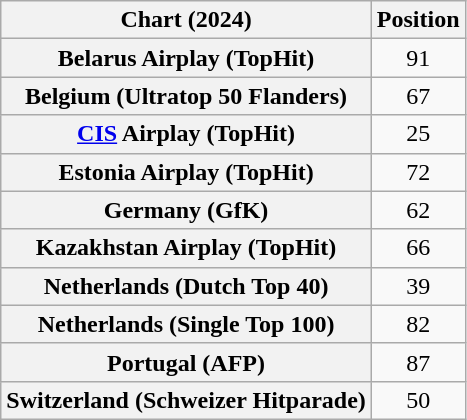<table class="wikitable sortable plainrowheaders" style="text-align:center">
<tr>
<th scope="col">Chart (2024)</th>
<th scope="col">Position</th>
</tr>
<tr>
<th scope="row">Belarus Airplay (TopHit)</th>
<td>91</td>
</tr>
<tr>
<th scope="row">Belgium (Ultratop 50 Flanders)</th>
<td>67</td>
</tr>
<tr>
<th scope="row"><a href='#'>CIS</a> Airplay (TopHit)</th>
<td>25</td>
</tr>
<tr>
<th scope="row">Estonia Airplay (TopHit)</th>
<td>72</td>
</tr>
<tr>
<th scope="row">Germany (GfK)</th>
<td>62</td>
</tr>
<tr>
<th scope="row">Kazakhstan Airplay (TopHit)</th>
<td>66</td>
</tr>
<tr>
<th scope="row">Netherlands (Dutch Top 40)</th>
<td>39</td>
</tr>
<tr>
<th scope="row">Netherlands (Single Top 100)</th>
<td>82</td>
</tr>
<tr>
<th scope="row">Portugal (AFP)</th>
<td>87</td>
</tr>
<tr>
<th scope="row">Switzerland (Schweizer Hitparade)</th>
<td>50</td>
</tr>
</table>
